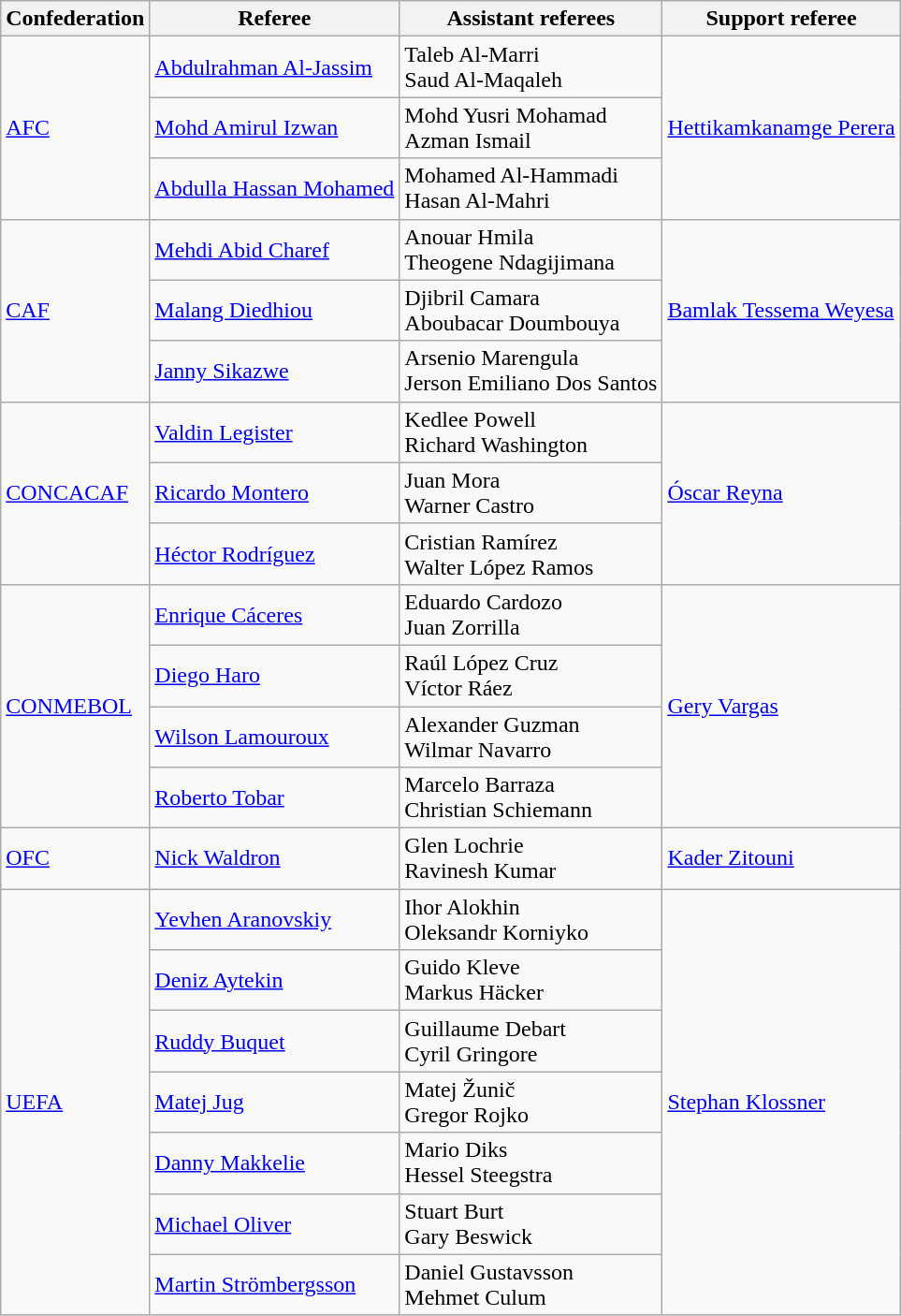<table class="wikitable">
<tr>
<th>Confederation</th>
<th>Referee</th>
<th>Assistant referees</th>
<th>Support referee</th>
</tr>
<tr>
<td rowspan=3><a href='#'>AFC</a></td>
<td> <a href='#'>Abdulrahman Al-Jassim</a></td>
<td> Taleb Al-Marri<br> Saud Al-Maqaleh</td>
<td rowspan=3> <a href='#'>Hettikamkanamge Perera</a></td>
</tr>
<tr>
<td> <a href='#'>Mohd Amirul Izwan</a></td>
<td> Mohd Yusri Mohamad<br> Azman Ismail</td>
</tr>
<tr>
<td> <a href='#'>Abdulla Hassan Mohamed</a></td>
<td> Mohamed Al-Hammadi<br> Hasan Al-Mahri</td>
</tr>
<tr>
<td rowspan=3><a href='#'>CAF</a></td>
<td> <a href='#'>Mehdi Abid Charef</a></td>
<td> Anouar Hmila<br> Theogene Ndagijimana</td>
<td rowspan=3> <a href='#'>Bamlak Tessema Weyesa</a></td>
</tr>
<tr>
<td> <a href='#'>Malang Diedhiou</a></td>
<td> Djibril Camara<br> Aboubacar Doumbouya</td>
</tr>
<tr>
<td> <a href='#'>Janny Sikazwe</a></td>
<td> Arsenio Marengula<br> Jerson Emiliano Dos Santos</td>
</tr>
<tr>
<td rowspan=3><a href='#'>CONCACAF</a></td>
<td> <a href='#'>Valdin Legister</a></td>
<td> Kedlee Powell<br> Richard Washington</td>
<td rowspan=3> <a href='#'>Óscar Reyna</a></td>
</tr>
<tr>
<td> <a href='#'>Ricardo Montero</a></td>
<td> Juan Mora<br> Warner Castro</td>
</tr>
<tr>
<td> <a href='#'>Héctor Rodríguez</a></td>
<td> Cristian Ramírez<br> Walter López Ramos</td>
</tr>
<tr>
<td rowspan=4><a href='#'>CONMEBOL</a></td>
<td> <a href='#'>Enrique Cáceres</a></td>
<td> Eduardo Cardozo<br> Juan Zorrilla</td>
<td rowspan=4> <a href='#'>Gery Vargas</a></td>
</tr>
<tr>
<td> <a href='#'>Diego Haro</a></td>
<td> Raúl López Cruz<br> Víctor Ráez</td>
</tr>
<tr>
<td> <a href='#'>Wilson Lamouroux</a></td>
<td> Alexander Guzman<br> Wilmar Navarro</td>
</tr>
<tr>
<td> <a href='#'>Roberto Tobar</a></td>
<td> Marcelo Barraza<br> Christian Schiemann</td>
</tr>
<tr>
<td><a href='#'>OFC</a></td>
<td> <a href='#'>Nick Waldron</a></td>
<td> Glen Lochrie<br> Ravinesh Kumar</td>
<td> <a href='#'>Kader Zitouni</a></td>
</tr>
<tr>
<td rowspan=7><a href='#'>UEFA</a></td>
<td> <a href='#'>Yevhen Aranovskiy</a></td>
<td> Ihor Alokhin<br> Oleksandr Korniyko</td>
<td rowspan=7> <a href='#'>Stephan Klossner</a></td>
</tr>
<tr>
<td> <a href='#'>Deniz Aytekin</a></td>
<td> Guido Kleve<br> Markus Häcker</td>
</tr>
<tr>
<td> <a href='#'>Ruddy Buquet</a></td>
<td> Guillaume Debart<br> Cyril Gringore</td>
</tr>
<tr>
<td> <a href='#'>Matej Jug</a></td>
<td> Matej Žunič<br> Gregor Rojko</td>
</tr>
<tr>
<td> <a href='#'>Danny Makkelie</a></td>
<td> Mario Diks<br> Hessel Steegstra</td>
</tr>
<tr>
<td> <a href='#'>Michael Oliver</a></td>
<td> Stuart Burt<br> Gary Beswick</td>
</tr>
<tr>
<td> <a href='#'>Martin Strömbergsson</a></td>
<td> Daniel Gustavsson<br> Mehmet Culum</td>
</tr>
</table>
